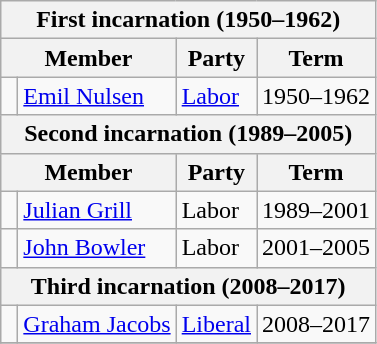<table class="wikitable">
<tr>
<th colspan="4">First incarnation (1950–1962)</th>
</tr>
<tr>
<th colspan="2">Member</th>
<th>Party</th>
<th>Term</th>
</tr>
<tr>
<td> </td>
<td><a href='#'>Emil Nulsen</a></td>
<td><a href='#'>Labor</a></td>
<td>1950–1962</td>
</tr>
<tr>
<th colspan="4">Second incarnation (1989–2005)</th>
</tr>
<tr>
<th colspan="2">Member</th>
<th>Party</th>
<th>Term</th>
</tr>
<tr>
<td> </td>
<td><a href='#'>Julian Grill</a></td>
<td>Labor</td>
<td>1989–2001</td>
</tr>
<tr>
<td> </td>
<td><a href='#'>John Bowler</a></td>
<td>Labor</td>
<td>2001–2005</td>
</tr>
<tr>
<th colspan="4">Third incarnation (2008–2017)</th>
</tr>
<tr>
<td> </td>
<td><a href='#'>Graham Jacobs</a></td>
<td><a href='#'>Liberal</a></td>
<td>2008–2017</td>
</tr>
<tr>
</tr>
</table>
